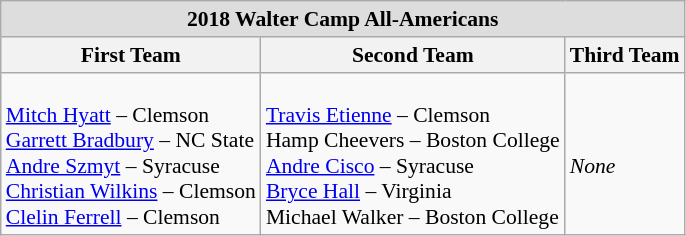<table class="wikitable" style="white-space:nowrap; font-size:90%;">
<tr>
<td colspan="7" style="text-align:center; background:#ddd;"><strong>2018 Walter Camp All-Americans</strong></td>
</tr>
<tr>
<th>First Team</th>
<th>Second Team</th>
<th>Third Team</th>
</tr>
<tr>
<td><br><a href='#'>Mitch Hyatt</a> – Clemson<br>
<a href='#'>Garrett Bradbury</a> – NC State<br>
<a href='#'>Andre Szmyt</a> – Syracuse<br>
<a href='#'>Christian Wilkins</a> – Clemson<br>
<a href='#'>Clelin Ferrell</a> – Clemson</td>
<td><br><a href='#'>Travis Etienne</a> – Clemson<br>
Hamp Cheevers – Boston College<br>
<a href='#'>Andre Cisco</a> – Syracuse<br>
<a href='#'>Bryce Hall</a> – Virginia<br>
Michael Walker – Boston College</td>
<td><br><em>None</em></td>
</tr>
</table>
